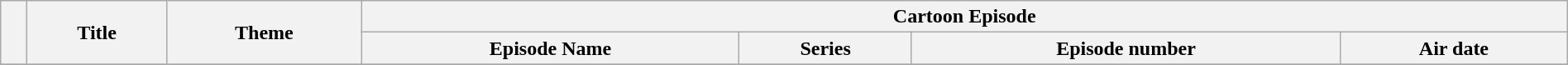<table class="wikitable" width=100%>
<tr>
<th rowspan="2"></th>
<th rowspan="2">Title</th>
<th rowspan="2">Theme</th>
<th colspan="4">Cartoon Episode</th>
</tr>
<tr>
<th>Episode Name</th>
<th>Series</th>
<th>Episode number</th>
<th>Air date</th>
</tr>
<tr>
</tr>
</table>
